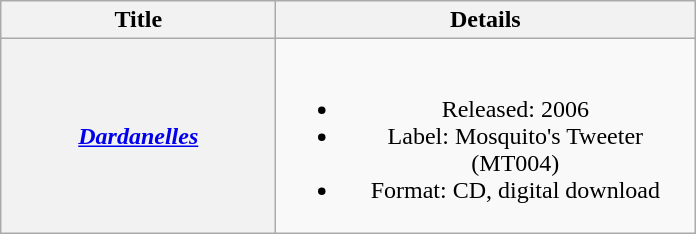<table class="wikitable plainrowheaders" style="text-align:center;" border="1">
<tr>
<th scope="col" style="width:11em;">Title</th>
<th scope="col" style="width:17em;">Details</th>
</tr>
<tr>
<th scope="row"><em><a href='#'>Dardanelles</a></em></th>
<td><br><ul><li>Released: 2006</li><li>Label: Mosquito's Tweeter (MT004)</li><li>Format: CD, digital download</li></ul></td>
</tr>
</table>
